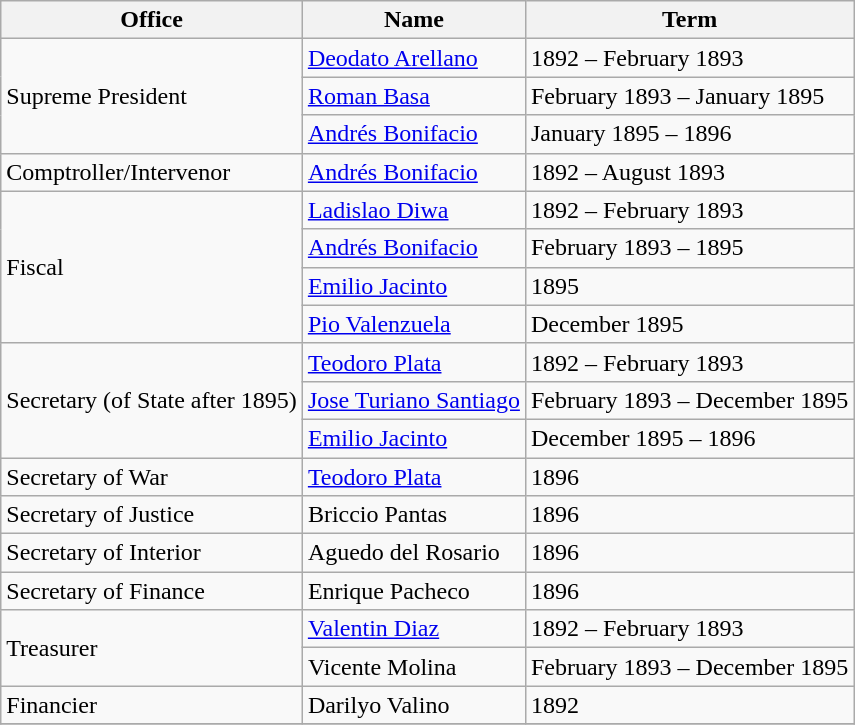<table class="wikitable">
<tr>
<th scope="col">Office</th>
<th scope="col">Name</th>
<th scope="col">Term</th>
</tr>
<tr>
<td rowspan="3">Supreme President</td>
<td><a href='#'>Deodato Arellano</a></td>
<td>1892 – February 1893</td>
</tr>
<tr>
<td><a href='#'>Roman Basa</a></td>
<td>February 1893 – January 1895</td>
</tr>
<tr>
<td><a href='#'>Andrés Bonifacio</a></td>
<td>January 1895 – 1896</td>
</tr>
<tr>
<td rowspan="1">Comptroller/Intervenor</td>
<td><a href='#'>Andrés Bonifacio</a></td>
<td>1892 – August 1893</td>
</tr>
<tr>
<td rowspan="4">Fiscal</td>
<td><a href='#'>Ladislao Diwa</a></td>
<td>1892 – February 1893</td>
</tr>
<tr>
<td><a href='#'>Andrés Bonifacio</a></td>
<td>February 1893 – 1895</td>
</tr>
<tr>
<td><a href='#'>Emilio Jacinto</a></td>
<td>1895</td>
</tr>
<tr>
<td><a href='#'>Pio Valenzuela</a></td>
<td>December 1895</td>
</tr>
<tr>
<td rowspan="3">Secretary (of State after 1895)</td>
<td><a href='#'>Teodoro Plata</a></td>
<td>1892 – February 1893</td>
</tr>
<tr>
<td><a href='#'>Jose Turiano Santiago</a></td>
<td>February 1893 – December 1895</td>
</tr>
<tr>
<td><a href='#'>Emilio Jacinto</a></td>
<td>December 1895 – 1896</td>
</tr>
<tr>
<td rowspan="1">Secretary of War</td>
<td><a href='#'>Teodoro Plata</a></td>
<td>1896</td>
</tr>
<tr>
<td rowspan="1">Secretary of Justice</td>
<td>Briccio Pantas</td>
<td>1896</td>
</tr>
<tr>
<td rowspan="1">Secretary of Interior</td>
<td>Aguedo del Rosario</td>
<td>1896</td>
</tr>
<tr>
<td rowspan="1">Secretary of Finance</td>
<td>Enrique Pacheco</td>
<td>1896</td>
</tr>
<tr>
<td rowspan="2">Treasurer</td>
<td><a href='#'>Valentin Diaz</a></td>
<td>1892 – February 1893</td>
</tr>
<tr>
<td>Vicente Molina</td>
<td>February 1893 – December 1895</td>
</tr>
<tr>
<td rowspan="1">Financier</td>
<td>Darilyo Valino</td>
<td>1892</td>
</tr>
<tr>
</tr>
</table>
